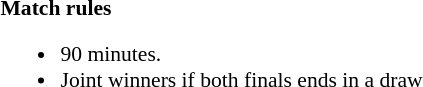<table width=100% style="font-size: 90%">
<tr>
<td style="width:60%; vertical-align:top;"><br><strong>Match rules</strong><ul><li>90 minutes.</li><li>Joint winners if both finals ends in a draw</li></ul></td>
</tr>
</table>
